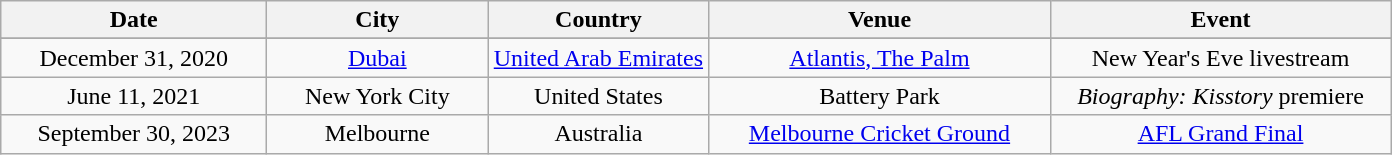<table class="wikitable" style="text-align:center;">
<tr>
<th width="170">Date</th>
<th width="140">City</th>
<th width="140">Country</th>
<th width="220">Venue</th>
<th width="220">Event</th>
</tr>
<tr bgcolor="#DDDDDD">
</tr>
<tr>
<td>December 31, 2020</td>
<td><a href='#'>Dubai</a></td>
<td><a href='#'>United Arab Emirates</a></td>
<td><a href='#'>Atlantis, The Palm</a></td>
<td>New Year's Eve livestream</td>
</tr>
<tr>
<td>June 11, 2021</td>
<td>New York City</td>
<td>United States</td>
<td>Battery Park</td>
<td><em>Biography: Kisstory</em> premiere</td>
</tr>
<tr>
<td>September 30, 2023</td>
<td>Melbourne</td>
<td>Australia</td>
<td><a href='#'>Melbourne Cricket Ground</a></td>
<td><a href='#'>AFL Grand Final</a></td>
</tr>
</table>
